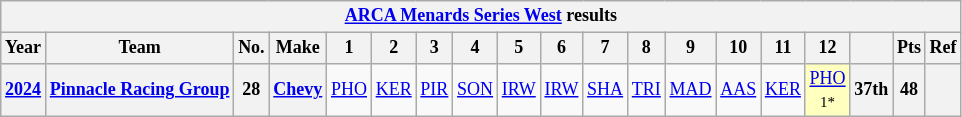<table class="wikitable" style="text-align:center; font-size:75%">
<tr>
<th colspan=19><a href='#'>ARCA Menards Series West</a> results</th>
</tr>
<tr>
<th>Year</th>
<th>Team</th>
<th>No.</th>
<th>Make</th>
<th>1</th>
<th>2</th>
<th>3</th>
<th>4</th>
<th>5</th>
<th>6</th>
<th>7</th>
<th>8</th>
<th>9</th>
<th>10</th>
<th>11</th>
<th>12</th>
<th></th>
<th>Pts</th>
<th>Ref</th>
</tr>
<tr>
<th><a href='#'>2024</a></th>
<th><a href='#'>Pinnacle Racing Group</a></th>
<th>28</th>
<th><a href='#'>Chevy</a></th>
<td><a href='#'>PHO</a></td>
<td><a href='#'>KER</a></td>
<td><a href='#'>PIR</a></td>
<td><a href='#'>SON</a></td>
<td><a href='#'>IRW</a></td>
<td><a href='#'>IRW</a></td>
<td><a href='#'>SHA</a></td>
<td><a href='#'>TRI</a></td>
<td><a href='#'>MAD</a></td>
<td><a href='#'>AAS</a></td>
<td><a href='#'>KER</a></td>
<td style="background:#FFFFBF;"><a href='#'>PHO</a><br><small>1*</small></td>
<th>37th</th>
<th>48</th>
<th></th>
</tr>
</table>
